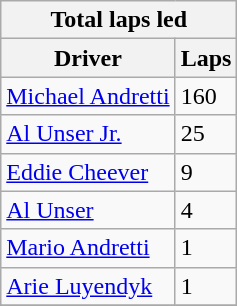<table class="wikitable">
<tr>
<th colspan=2>Total laps led</th>
</tr>
<tr>
<th>Driver</th>
<th>Laps</th>
</tr>
<tr>
<td><a href='#'>Michael Andretti</a></td>
<td>160</td>
</tr>
<tr>
<td><a href='#'>Al Unser Jr.</a></td>
<td>25</td>
</tr>
<tr>
<td><a href='#'>Eddie Cheever</a></td>
<td>9</td>
</tr>
<tr>
<td><a href='#'>Al Unser</a></td>
<td>4</td>
</tr>
<tr>
<td><a href='#'>Mario Andretti</a></td>
<td>1</td>
</tr>
<tr>
<td><a href='#'>Arie Luyendyk</a></td>
<td>1</td>
</tr>
<tr>
</tr>
</table>
